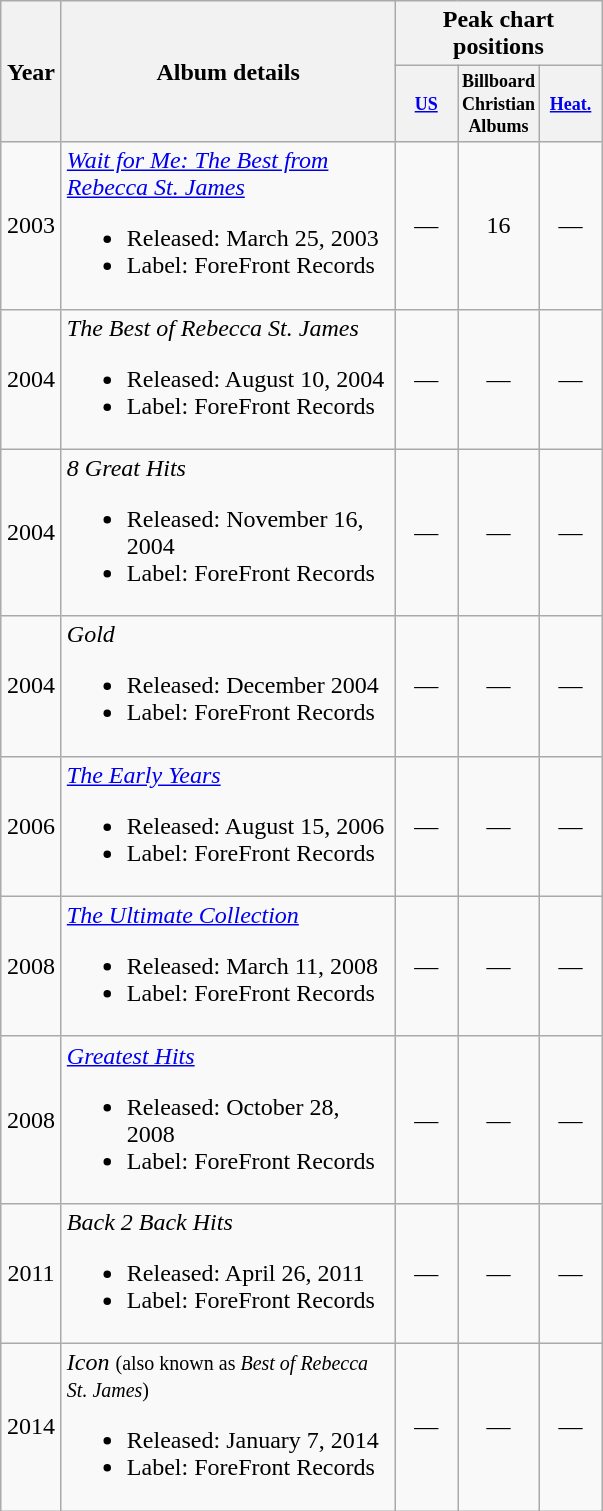<table class="wikitable" style="text-align:center;">
<tr>
<th rowspan="2" width="33">Year</th>
<th rowspan="2" width="215">Album details</th>
<th colspan="3">Peak chart positions</th>
</tr>
<tr>
<th style="width:3em;font-size:75%"><a href='#'>US</a></th>
<th style="width:3em;font-size:75%">Billboard Christian Albums</th>
<th style="width:3em;font-size:75%"><a href='#'>Heat.</a></th>
</tr>
<tr>
<td>2003</td>
<td align="left"><em><a href='#'>Wait for Me: The Best from Rebecca St. James</a></em><br><ul><li>Released: March 25, 2003</li><li>Label: ForeFront Records</li></ul></td>
<td>—</td>
<td>16</td>
<td>—</td>
</tr>
<tr>
<td>2004</td>
<td align="left"><em>The Best of Rebecca St. James</em><br><ul><li>Released: August 10, 2004</li><li>Label: ForeFront Records</li></ul></td>
<td>—</td>
<td>—</td>
<td>—</td>
</tr>
<tr>
<td>2004</td>
<td align="left"><em>8 Great Hits</em><br><ul><li>Released: November 16, 2004</li><li>Label: ForeFront Records</li></ul></td>
<td>—</td>
<td>—</td>
<td>—</td>
</tr>
<tr>
<td>2004</td>
<td align="left"><em>Gold</em><br><ul><li>Released: December 2004</li><li>Label: ForeFront Records</li></ul></td>
<td>—</td>
<td>—</td>
<td>—</td>
</tr>
<tr>
<td>2006</td>
<td align="left"><em><a href='#'>The Early Years</a></em><br><ul><li>Released: August 15, 2006</li><li>Label: ForeFront Records</li></ul></td>
<td>—</td>
<td>—</td>
<td>—</td>
</tr>
<tr>
<td>2008</td>
<td align="left"><em><a href='#'>The Ultimate Collection</a></em><br><ul><li>Released: March 11, 2008</li><li>Label: ForeFront Records</li></ul></td>
<td>—</td>
<td>—</td>
<td>—</td>
</tr>
<tr>
<td>2008</td>
<td align="left"><em><a href='#'>Greatest Hits</a></em><br><ul><li>Released: October 28, 2008</li><li>Label: ForeFront Records</li></ul></td>
<td>—</td>
<td>—</td>
<td>—</td>
</tr>
<tr>
<td>2011</td>
<td align="left"><em>Back 2 Back Hits</em><br><ul><li>Released: April 26, 2011</li><li>Label: ForeFront Records</li></ul></td>
<td>—</td>
<td>—</td>
<td>—</td>
</tr>
<tr>
<td>2014</td>
<td align="left"><em>Icon</em> <small>(also known as <em>Best of Rebecca St. James</em>)</small><br><ul><li>Released: January 7, 2014</li><li>Label: ForeFront Records</li></ul></td>
<td>—</td>
<td>—</td>
<td>—</td>
</tr>
</table>
